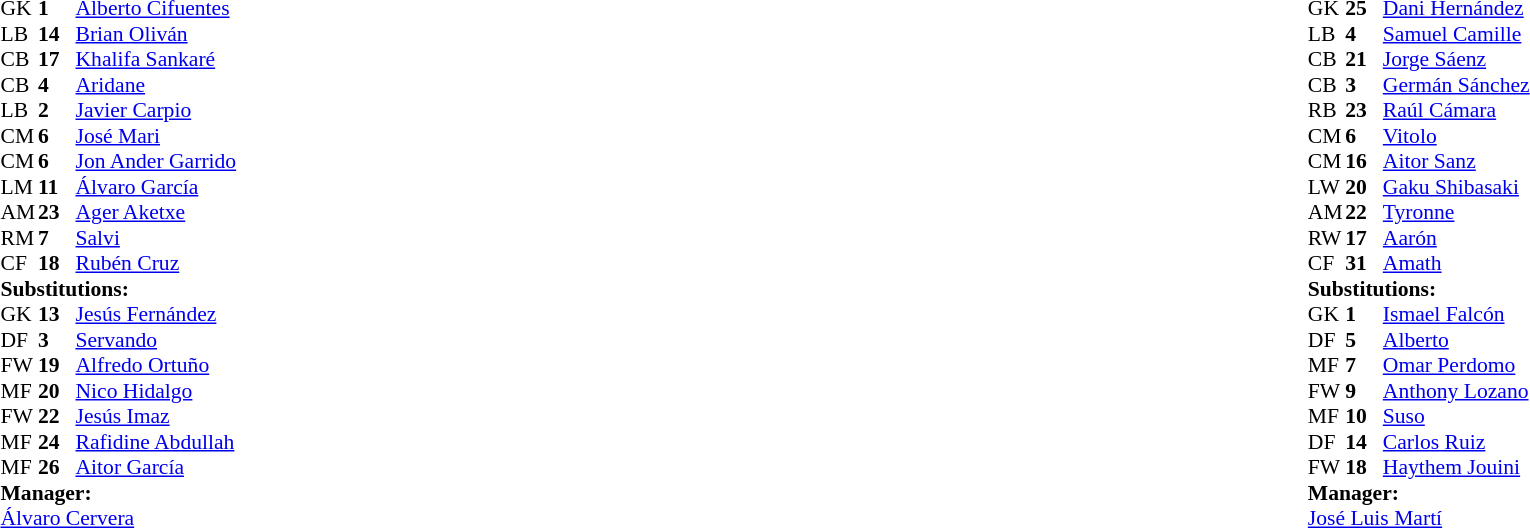<table width="100%">
<tr>
<td valign="top" width="50%"><br><table style="font-size: 90%" cellspacing="0" cellpadding="0">
<tr>
<th width="25"></th>
<th width="25"></th>
</tr>
<tr>
<td>GK</td>
<td><strong>1</strong></td>
<td> <a href='#'>Alberto Cifuentes</a></td>
</tr>
<tr>
<td>LB</td>
<td><strong>14</strong></td>
<td> <a href='#'>Brian Oliván</a></td>
</tr>
<tr>
<td>CB</td>
<td><strong>17</strong></td>
<td> <a href='#'>Khalifa Sankaré</a></td>
</tr>
<tr>
<td>CB</td>
<td><strong>4</strong></td>
<td> <a href='#'>Aridane</a></td>
</tr>
<tr>
<td>LB</td>
<td><strong>2</strong></td>
<td> <a href='#'>Javier Carpio</a></td>
</tr>
<tr>
<td>CM</td>
<td><strong>6</strong></td>
<td> <a href='#'>José Mari</a></td>
<td></td>
</tr>
<tr>
<td>CM</td>
<td><strong>6</strong></td>
<td> <a href='#'>Jon Ander Garrido</a></td>
</tr>
<tr>
<td>LM</td>
<td><strong>11</strong></td>
<td> <a href='#'>Álvaro García</a></td>
<td></td>
<td></td>
</tr>
<tr>
<td>AM</td>
<td><strong>23</strong></td>
<td> <a href='#'>Ager Aketxe</a></td>
</tr>
<tr>
<td>RM</td>
<td><strong>7</strong></td>
<td> <a href='#'>Salvi</a></td>
<td></td>
<td></td>
</tr>
<tr>
<td>CF</td>
<td><strong>18</strong></td>
<td> <a href='#'>Rubén Cruz</a></td>
<td></td>
<td></td>
</tr>
<tr>
<td colspan=3><strong>Substitutions:</strong></td>
</tr>
<tr>
<td>GK</td>
<td><strong>13</strong></td>
<td> <a href='#'>Jesús Fernández</a></td>
</tr>
<tr>
<td>DF</td>
<td><strong>3</strong></td>
<td> <a href='#'>Servando</a></td>
</tr>
<tr>
<td>FW</td>
<td><strong>19</strong></td>
<td> <a href='#'>Alfredo Ortuño</a></td>
<td></td>
<td></td>
</tr>
<tr>
<td>MF</td>
<td><strong>20</strong></td>
<td> <a href='#'>Nico Hidalgo</a></td>
</tr>
<tr>
<td>FW</td>
<td><strong>22</strong></td>
<td> <a href='#'>Jesús Imaz</a></td>
</tr>
<tr>
<td>MF</td>
<td><strong>24</strong></td>
<td> <a href='#'>Rafidine Abdullah</a></td>
<td></td>
<td></td>
</tr>
<tr>
<td>MF</td>
<td><strong>26</strong></td>
<td> <a href='#'>Aitor García</a></td>
<td></td>
<td></td>
</tr>
<tr>
<td colspan=3><strong>Manager:</strong></td>
</tr>
<tr>
<td colspan=3> <a href='#'>Álvaro Cervera</a></td>
</tr>
</table>
</td>
<td valign="top"></td>
<td valign="top" width="50%"><br><table style="font-size: 90%" cellspacing="0" cellpadding="0" align="center">
<tr>
<th width=25></th>
<th width=25></th>
</tr>
<tr>
<td>GK</td>
<td><strong>25</strong></td>
<td> <a href='#'>Dani Hernández</a></td>
<td></td>
</tr>
<tr>
<td>LB</td>
<td><strong>4</strong></td>
<td> <a href='#'>Samuel Camille</a></td>
</tr>
<tr>
<td>CB</td>
<td><strong>21</strong></td>
<td> <a href='#'>Jorge Sáenz</a></td>
<td></td>
</tr>
<tr>
<td>CB</td>
<td><strong>3</strong></td>
<td> <a href='#'>Germán Sánchez</a></td>
</tr>
<tr>
<td>RB</td>
<td><strong>23</strong></td>
<td> <a href='#'>Raúl Cámara</a></td>
<td></td>
</tr>
<tr>
<td>CM</td>
<td><strong>6</strong></td>
<td> <a href='#'>Vitolo</a></td>
<td></td>
</tr>
<tr>
<td>CM</td>
<td><strong>16</strong></td>
<td> <a href='#'>Aitor Sanz</a></td>
</tr>
<tr>
<td>LW</td>
<td><strong>20</strong></td>
<td> <a href='#'>Gaku Shibasaki</a></td>
</tr>
<tr>
<td>AM</td>
<td><strong>22</strong></td>
<td> <a href='#'>Tyronne</a></td>
<td></td>
<td></td>
</tr>
<tr>
<td>RW</td>
<td><strong>17</strong></td>
<td> <a href='#'>Aarón</a></td>
<td></td>
<td></td>
</tr>
<tr>
<td>CF</td>
<td><strong>31</strong></td>
<td> <a href='#'>Amath</a></td>
<td></td>
<td></td>
</tr>
<tr>
<td colspan=3><strong>Substitutions:</strong></td>
</tr>
<tr>
<td>GK</td>
<td><strong>1</strong></td>
<td> <a href='#'>Ismael Falcón</a></td>
</tr>
<tr>
<td>DF</td>
<td><strong>5</strong></td>
<td> <a href='#'>Alberto</a></td>
<td></td>
<td></td>
</tr>
<tr>
<td>MF</td>
<td><strong>7</strong></td>
<td> <a href='#'>Omar Perdomo</a></td>
</tr>
<tr>
<td>FW</td>
<td><strong>9</strong></td>
<td> <a href='#'>Anthony Lozano</a></td>
<td></td>
<td></td>
</tr>
<tr>
<td>MF</td>
<td><strong>10</strong></td>
<td> <a href='#'>Suso</a></td>
<td></td>
<td></td>
</tr>
<tr>
<td>DF</td>
<td><strong>14</strong></td>
<td> <a href='#'>Carlos Ruiz</a></td>
</tr>
<tr>
<td>FW</td>
<td><strong>18</strong></td>
<td> <a href='#'>Haythem Jouini</a></td>
</tr>
<tr>
<td colspan=3><strong>Manager:</strong></td>
</tr>
<tr>
<td colspan=3> <a href='#'>José Luis Martí</a></td>
</tr>
</table>
</td>
</tr>
</table>
